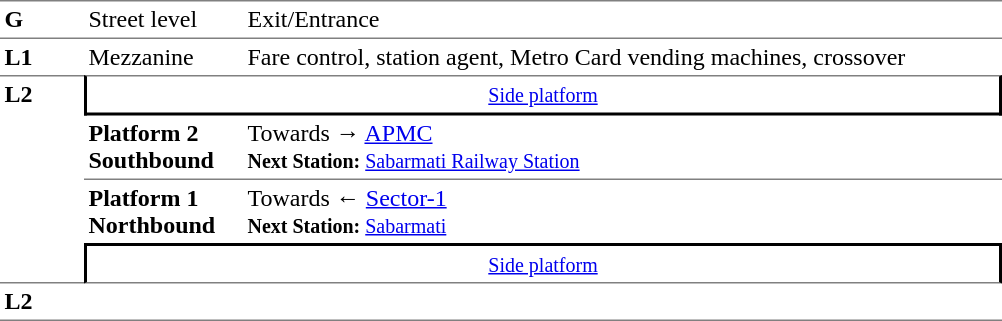<table table border=0 cellspacing=0 cellpadding=3>
<tr>
<td style="border-bottom:solid 1px gray;border-top:solid 1px gray;" width=50 valign=top><strong>G</strong></td>
<td style="border-top:solid 1px gray;border-bottom:solid 1px gray;" width=100 valign=top>Street level</td>
<td style="border-top:solid 1px gray;border-bottom:solid 1px gray;" width=500 valign=top>Exit/Entrance</td>
</tr>
<tr>
<td valign=top><strong>L1</strong></td>
<td valign=top>Mezzanine</td>
<td valign=top>Fare control, station agent, Metro Card vending machines, crossover<br></td>
</tr>
<tr>
<td style="border-top:solid 1px gray;border-bottom:solid 1px gray;" width=50 rowspan=4 valign=top><strong>L2</strong></td>
<td style="border-top:solid 1px gray;border-right:solid 2px black;border-left:solid 2px black;border-bottom:solid 2px black;text-align:center;" colspan=2><small><a href='#'>Side platform</a></small></td>
</tr>
<tr>
<td style="border-bottom:solid 1px gray;" width=100><span><strong>Platform 2</strong><br><strong>Southbound</strong></span></td>
<td style="border-bottom:solid 1px gray;" width=500>Towards → <a href='#'>APMC</a><br><small><strong>Next Station:</strong> <a href='#'>Sabarmati Railway Station</a></small></td>
</tr>
<tr>
<td><span><strong>Platform 1</strong><br><strong>Northbound</strong></span></td>
<td>Towards ← <a href='#'>Sector-1</a><br><small><strong>Next Station:</strong> <a href='#'>Sabarmati</a></small></td>
</tr>
<tr>
<td style="border-top:solid 2px black;border-right:solid 2px black;border-left:solid 2px black;border-bottom:solid 1px gray;" colspan=2  align=center><small><a href='#'>Side platform</a></small></td>
</tr>
<tr>
<td style="border-bottom:solid 1px gray;" width=50 rowspan=2 valign=top><strong>L2</strong></td>
<td style="border-bottom:solid 1px gray;" width=100></td>
<td style="border-bottom:solid 1px gray;" width=500></td>
</tr>
<tr>
</tr>
</table>
